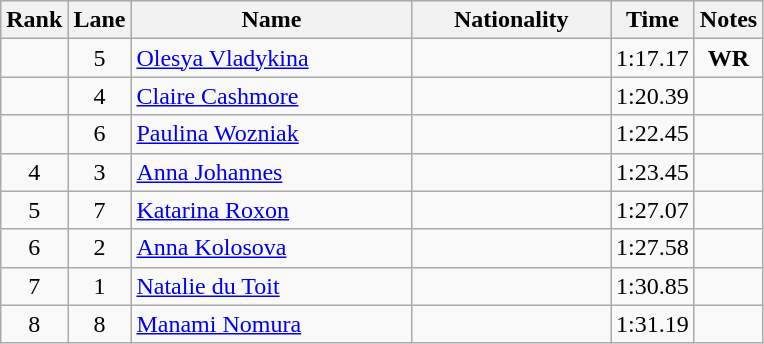<table class="wikitable sortable" style="text-align:center">
<tr>
<th>Rank</th>
<th>Lane</th>
<th style="width:180px">Name</th>
<th style="width:125px">Nationality</th>
<th>Time</th>
<th>Notes</th>
</tr>
<tr>
<td></td>
<td>5</td>
<td style="text-align:left;"><a href='#'>Olesya Vladykina</a></td>
<td style="text-align:left;"></td>
<td>1:17.17</td>
<td><strong>WR</strong></td>
</tr>
<tr>
<td></td>
<td>4</td>
<td style="text-align:left;"><a href='#'>Claire Cashmore</a></td>
<td style="text-align:left;"></td>
<td>1:20.39</td>
<td></td>
</tr>
<tr>
<td></td>
<td>6</td>
<td style="text-align:left;"><a href='#'>Paulina Wozniak</a></td>
<td style="text-align:left;"></td>
<td>1:22.45</td>
<td></td>
</tr>
<tr>
<td>4</td>
<td>3</td>
<td style="text-align:left;"><a href='#'>Anna Johannes</a></td>
<td style="text-align:left;"></td>
<td>1:23.45</td>
<td></td>
</tr>
<tr>
<td>5</td>
<td>7</td>
<td style="text-align:left;"><a href='#'>Katarina Roxon</a></td>
<td style="text-align:left;"></td>
<td>1:27.07</td>
<td></td>
</tr>
<tr>
<td>6</td>
<td>2</td>
<td style="text-align:left;"><a href='#'>Anna Kolosova</a></td>
<td style="text-align:left;"></td>
<td>1:27.58</td>
<td></td>
</tr>
<tr>
<td>7</td>
<td>1</td>
<td style="text-align:left;"><a href='#'>Natalie du Toit</a></td>
<td style="text-align:left;"></td>
<td>1:30.85</td>
<td></td>
</tr>
<tr>
<td>8</td>
<td>8</td>
<td style="text-align:left;"><a href='#'>Manami Nomura</a></td>
<td style="text-align:left;"></td>
<td>1:31.19</td>
<td></td>
</tr>
</table>
